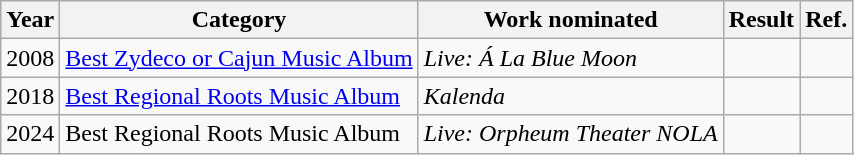<table class="wikitable">
<tr>
<th>Year</th>
<th>Category</th>
<th>Work nominated</th>
<th>Result</th>
<th>Ref.</th>
</tr>
<tr>
<td>2008</td>
<td><a href='#'>Best Zydeco or Cajun Music Album</a></td>
<td><em>Live: Á La Blue Moon</em></td>
<td></td>
<td></td>
</tr>
<tr>
<td>2018</td>
<td><a href='#'>Best Regional Roots Music Album</a></td>
<td><em>Kalenda</em></td>
<td></td>
<td></td>
</tr>
<tr>
<td>2024</td>
<td>Best Regional Roots Music Album</td>
<td><em>Live: Orpheum Theater NOLA</em></td>
<td></td>
<td></td>
</tr>
</table>
